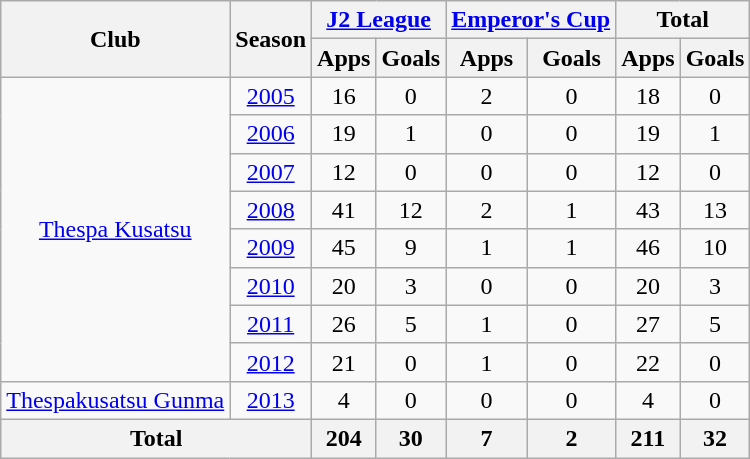<table class="wikitable" style="text-align:center;">
<tr>
<th rowspan=2>Club</th>
<th rowspan=2>Season</th>
<th colspan=2><a href='#'>J2 League</a></th>
<th colspan=2><a href='#'>Emperor's Cup</a></th>
<th colspan=2>Total</th>
</tr>
<tr>
<th>Apps</th>
<th>Goals</th>
<th>Apps</th>
<th>Goals</th>
<th>Apps</th>
<th>Goals</th>
</tr>
<tr>
<td rowspan="8"><a href='#'>Thespa Kusatsu</a></td>
<td><a href='#'>2005</a></td>
<td>16</td>
<td>0</td>
<td>2</td>
<td>0</td>
<td>18</td>
<td>0</td>
</tr>
<tr>
<td><a href='#'>2006</a></td>
<td>19</td>
<td>1</td>
<td>0</td>
<td>0</td>
<td>19</td>
<td>1</td>
</tr>
<tr>
<td><a href='#'>2007</a></td>
<td>12</td>
<td>0</td>
<td>0</td>
<td>0</td>
<td>12</td>
<td>0</td>
</tr>
<tr>
<td><a href='#'>2008</a></td>
<td>41</td>
<td>12</td>
<td>2</td>
<td>1</td>
<td>43</td>
<td>13</td>
</tr>
<tr>
<td><a href='#'>2009</a></td>
<td>45</td>
<td>9</td>
<td>1</td>
<td>1</td>
<td>46</td>
<td>10</td>
</tr>
<tr>
<td><a href='#'>2010</a></td>
<td>20</td>
<td>3</td>
<td>0</td>
<td>0</td>
<td>20</td>
<td>3</td>
</tr>
<tr>
<td><a href='#'>2011</a></td>
<td>26</td>
<td>5</td>
<td>1</td>
<td>0</td>
<td>27</td>
<td>5</td>
</tr>
<tr>
<td><a href='#'>2012</a></td>
<td>21</td>
<td>0</td>
<td>1</td>
<td>0</td>
<td>22</td>
<td>0</td>
</tr>
<tr>
<td><a href='#'>Thespakusatsu Gunma</a></td>
<td><a href='#'>2013</a></td>
<td>4</td>
<td>0</td>
<td>0</td>
<td>0</td>
<td>4</td>
<td>0</td>
</tr>
<tr>
<th colspan=2>Total</th>
<th>204</th>
<th>30</th>
<th>7</th>
<th>2</th>
<th>211</th>
<th>32</th>
</tr>
</table>
